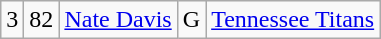<table class="wikitable" style="text-align:center">
<tr>
<td>3</td>
<td>82</td>
<td><a href='#'>Nate Davis</a></td>
<td>G</td>
<td><a href='#'>Tennessee Titans</a></td>
</tr>
</table>
